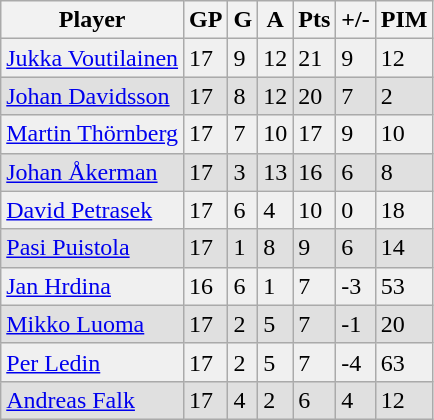<table class="wikitable sortable">
<tr>
<th>Player</th>
<th>GP</th>
<th>G</th>
<th>A</th>
<th>Pts</th>
<th>+/-</th>
<th>PIM</th>
</tr>
<tr bgcolor="#f0f0f0">
<td><a href='#'>Jukka Voutilainen</a></td>
<td>17</td>
<td>9</td>
<td>12</td>
<td>21</td>
<td>9</td>
<td>12</td>
</tr>
<tr bgcolor="#e0e0e0">
<td><a href='#'>Johan Davidsson</a></td>
<td>17</td>
<td>8</td>
<td>12</td>
<td>20</td>
<td>7</td>
<td>2</td>
</tr>
<tr bgcolor="#f0f0f0">
<td><a href='#'>Martin Thörnberg</a></td>
<td>17</td>
<td>7</td>
<td>10</td>
<td>17</td>
<td>9</td>
<td>10</td>
</tr>
<tr bgcolor="#e0e0e0">
<td><a href='#'>Johan Åkerman</a></td>
<td>17</td>
<td>3</td>
<td>13</td>
<td>16</td>
<td>6</td>
<td>8</td>
</tr>
<tr bgcolor="#f0f0f0">
<td><a href='#'>David Petrasek</a></td>
<td>17</td>
<td>6</td>
<td>4</td>
<td>10</td>
<td>0</td>
<td>18</td>
</tr>
<tr bgcolor="#e0e0e0">
<td><a href='#'>Pasi Puistola</a></td>
<td>17</td>
<td>1</td>
<td>8</td>
<td>9</td>
<td>6</td>
<td>14</td>
</tr>
<tr bgcolor="#f0f0f0">
<td><a href='#'>Jan Hrdina</a></td>
<td>16</td>
<td>6</td>
<td>1</td>
<td>7</td>
<td>-3</td>
<td>53</td>
</tr>
<tr bgcolor="#e0e0e0">
<td><a href='#'>Mikko Luoma</a></td>
<td>17</td>
<td>2</td>
<td>5</td>
<td>7</td>
<td>-1</td>
<td>20</td>
</tr>
<tr bgcolor="#f0f0f0">
<td><a href='#'>Per Ledin</a></td>
<td>17</td>
<td>2</td>
<td>5</td>
<td>7</td>
<td>-4</td>
<td>63</td>
</tr>
<tr bgcolor="#e0e0e0">
<td><a href='#'>Andreas Falk</a></td>
<td>17</td>
<td>4</td>
<td>2</td>
<td>6</td>
<td>4</td>
<td>12</td>
</tr>
</table>
